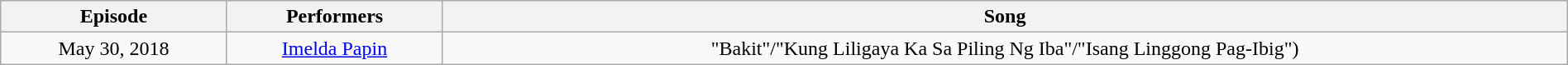<table class="wikitable" style="text-align:center; width:100%">
<tr>
<th>Episode</th>
<th>Performers</th>
<th>Song</th>
</tr>
<tr>
<td>May 30, 2018</td>
<td><a href='#'>Imelda Papin</a></td>
<td>"Bakit"/"Kung Liligaya Ka Sa Piling Ng Iba"/"Isang Linggong Pag-Ibig")</td>
</tr>
</table>
